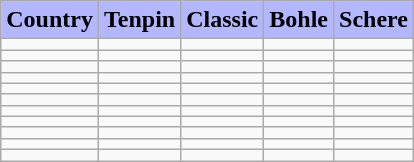<table class="wikitable">
<tr>
<th style="background-color:#B3B7FF;">Country</th>
<th style="background-color:#B3B7FF;">Tenpin</th>
<th style="background-color:#B3B7FF;">Classic</th>
<th style="background-color:#B3B7FF;">Bohle</th>
<th style="background-color:#B3B7FF;">Schere</th>
</tr>
<tr>
<td></td>
<td></td>
<td></td>
<td></td>
<td></td>
</tr>
<tr>
<td></td>
<td></td>
<td></td>
<td></td>
<td></td>
</tr>
<tr>
<td></td>
<td></td>
<td></td>
<td></td>
<td></td>
</tr>
<tr>
<td></td>
<td></td>
<td></td>
<td></td>
<td></td>
</tr>
<tr>
<td></td>
<td></td>
<td></td>
<td></td>
<td></td>
</tr>
<tr>
<td></td>
<td></td>
<td></td>
<td></td>
<td></td>
</tr>
<tr>
<td></td>
<td></td>
<td></td>
<td></td>
<td></td>
</tr>
<tr>
<td></td>
<td></td>
<td></td>
<td></td>
<td></td>
</tr>
<tr>
<td></td>
<td></td>
<td></td>
<td></td>
<td></td>
</tr>
<tr>
<td></td>
<td></td>
<td></td>
<td></td>
<td></td>
</tr>
<tr>
<td></td>
<td></td>
<td></td>
<td></td>
<td></td>
</tr>
</table>
